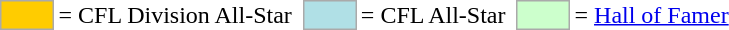<table>
<tr>
<td style="background-color:#FFCC00; border:1px solid #aaaaaa; width:2em;"></td>
<td>= CFL Division All-Star</td>
<td></td>
<td style="background-color:#B0E0E6; border:1px solid #aaaaaa; width:2em;"></td>
<td>= CFL All-Star</td>
<td></td>
<td style="background-color:#CCFFCC; border:1px solid #aaaaaa; width:2em;"></td>
<td>= <a href='#'>Hall of Famer</a></td>
</tr>
</table>
